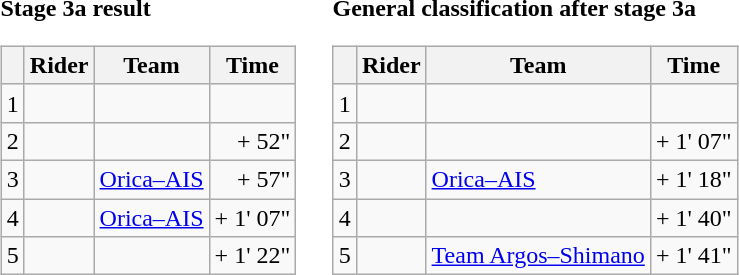<table>
<tr>
<td><strong>Stage 3a result</strong><br><table class="wikitable">
<tr>
<th></th>
<th>Rider</th>
<th>Team</th>
<th>Time</th>
</tr>
<tr>
<td>1</td>
<td></td>
<td></td>
<td align="right"></td>
</tr>
<tr>
<td>2</td>
<td></td>
<td></td>
<td align="right">+ 52"</td>
</tr>
<tr>
<td>3</td>
<td></td>
<td><a href='#'>Orica–AIS</a></td>
<td align="right">+ 57"</td>
</tr>
<tr>
<td>4</td>
<td></td>
<td><a href='#'>Orica–AIS</a></td>
<td align="right">+ 1' 07"</td>
</tr>
<tr>
<td>5</td>
<td></td>
<td></td>
<td align="right">+ 1' 22"</td>
</tr>
</table>
</td>
<td></td>
<td><strong>General classification after stage 3a</strong><br><table class="wikitable">
<tr>
<th></th>
<th>Rider</th>
<th>Team</th>
<th>Time</th>
</tr>
<tr>
<td>1</td>
<td> </td>
<td></td>
<td align="right"></td>
</tr>
<tr>
<td>2</td>
<td></td>
<td></td>
<td align="right">+ 1' 07"</td>
</tr>
<tr>
<td>3</td>
<td></td>
<td><a href='#'>Orica–AIS</a></td>
<td align="right">+ 1' 18"</td>
</tr>
<tr>
<td>4</td>
<td></td>
<td></td>
<td align="right">+ 1' 40"</td>
</tr>
<tr>
<td>5</td>
<td> </td>
<td><a href='#'>Team Argos–Shimano</a></td>
<td align="right">+ 1' 41"</td>
</tr>
</table>
</td>
</tr>
</table>
